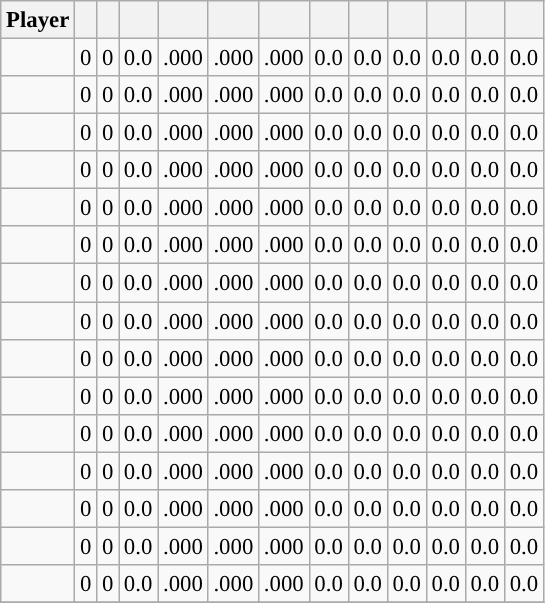<table class="wikitable sortable" style="font-size:95%; text-align:right">
<tr>
<th>Player</th>
<th></th>
<th></th>
<th></th>
<th></th>
<th></th>
<th></th>
<th></th>
<th></th>
<th></th>
<th></th>
<th></th>
<th></th>
</tr>
<tr>
<td><strong></strong></td>
<td>0</td>
<td>0</td>
<td>0.0</td>
<td>.000</td>
<td>.000</td>
<td>.000</td>
<td>0.0</td>
<td>0.0</td>
<td>0.0</td>
<td>0.0</td>
<td>0.0</td>
<td>0.0</td>
</tr>
<tr>
<td><strong></strong></td>
<td>0</td>
<td>0</td>
<td>0.0</td>
<td>.000</td>
<td>.000</td>
<td>.000</td>
<td>0.0</td>
<td>0.0</td>
<td>0.0</td>
<td>0.0</td>
<td>0.0</td>
<td>0.0</td>
</tr>
<tr>
<td><strong></strong></td>
<td>0</td>
<td>0</td>
<td>0.0</td>
<td>.000</td>
<td>.000</td>
<td>.000</td>
<td>0.0</td>
<td>0.0</td>
<td>0.0</td>
<td>0.0</td>
<td>0.0</td>
<td>0.0</td>
</tr>
<tr>
<td><strong></strong></td>
<td>0</td>
<td>0</td>
<td>0.0</td>
<td>.000</td>
<td>.000</td>
<td>.000</td>
<td>0.0</td>
<td>0.0</td>
<td>0.0</td>
<td>0.0</td>
<td>0.0</td>
<td>0.0</td>
</tr>
<tr>
<td><strong></strong></td>
<td>0</td>
<td>0</td>
<td>0.0</td>
<td>.000</td>
<td>.000</td>
<td>.000</td>
<td>0.0</td>
<td>0.0</td>
<td>0.0</td>
<td>0.0</td>
<td>0.0</td>
<td>0.0</td>
</tr>
<tr>
<td><strong></strong></td>
<td>0</td>
<td>0</td>
<td>0.0</td>
<td>.000</td>
<td>.000</td>
<td>.000</td>
<td>0.0</td>
<td>0.0</td>
<td>0.0</td>
<td>0.0</td>
<td>0.0</td>
<td>0.0</td>
</tr>
<tr>
<td><strong></strong></td>
<td>0</td>
<td>0</td>
<td>0.0</td>
<td>.000</td>
<td>.000</td>
<td>.000</td>
<td>0.0</td>
<td>0.0</td>
<td>0.0</td>
<td>0.0</td>
<td>0.0</td>
<td>0.0</td>
</tr>
<tr>
<td><strong></strong></td>
<td>0</td>
<td>0</td>
<td>0.0</td>
<td>.000</td>
<td>.000</td>
<td>.000</td>
<td>0.0</td>
<td>0.0</td>
<td>0.0</td>
<td>0.0</td>
<td>0.0</td>
<td>0.0</td>
</tr>
<tr>
<td><strong></strong></td>
<td>0</td>
<td>0</td>
<td>0.0</td>
<td>.000</td>
<td>.000</td>
<td>.000</td>
<td>0.0</td>
<td>0.0</td>
<td>0.0</td>
<td>0.0</td>
<td>0.0</td>
<td>0.0</td>
</tr>
<tr>
<td><strong></strong></td>
<td>0</td>
<td>0</td>
<td>0.0</td>
<td>.000</td>
<td>.000</td>
<td>.000</td>
<td>0.0</td>
<td>0.0</td>
<td>0.0</td>
<td>0.0</td>
<td>0.0</td>
<td>0.0</td>
</tr>
<tr>
<td><strong></strong></td>
<td>0</td>
<td>0</td>
<td>0.0</td>
<td>.000</td>
<td>.000</td>
<td>.000</td>
<td>0.0</td>
<td>0.0</td>
<td>0.0</td>
<td>0.0</td>
<td>0.0</td>
<td>0.0</td>
</tr>
<tr>
<td><strong></strong></td>
<td>0</td>
<td>0</td>
<td>0.0</td>
<td>.000</td>
<td>.000</td>
<td>.000</td>
<td>0.0</td>
<td>0.0</td>
<td>0.0</td>
<td>0.0</td>
<td>0.0</td>
<td>0.0</td>
</tr>
<tr>
<td><strong></strong></td>
<td>0</td>
<td>0</td>
<td>0.0</td>
<td>.000</td>
<td>.000</td>
<td>.000</td>
<td>0.0</td>
<td>0.0</td>
<td>0.0</td>
<td>0.0</td>
<td>0.0</td>
<td>0.0</td>
</tr>
<tr>
<td><strong></strong></td>
<td>0</td>
<td>0</td>
<td>0.0</td>
<td>.000</td>
<td>.000</td>
<td>.000</td>
<td>0.0</td>
<td>0.0</td>
<td>0.0</td>
<td>0.0</td>
<td>0.0</td>
<td>0.0</td>
</tr>
<tr>
<td><strong></strong></td>
<td>0</td>
<td>0</td>
<td>0.0</td>
<td>.000</td>
<td>.000</td>
<td>.000</td>
<td>0.0</td>
<td>0.0</td>
<td>0.0</td>
<td>0.0</td>
<td>0.0</td>
<td>0.0</td>
</tr>
<tr>
</tr>
</table>
